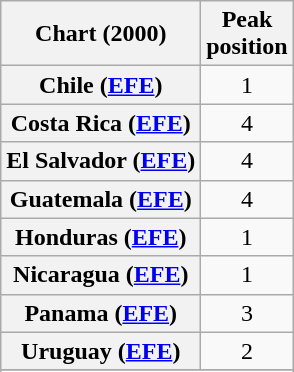<table class="wikitable sortable plainrowheaders">
<tr>
<th scope="col">Chart (2000)</th>
<th scope="col">Peak<br>position</th>
</tr>
<tr>
<th scope="row">Chile (<a href='#'>EFE</a>)</th>
<td align="center">1</td>
</tr>
<tr>
<th scope="row">Costa Rica (<a href='#'>EFE</a>)</th>
<td align="center">4</td>
</tr>
<tr>
<th scope="row">El Salvador (<a href='#'>EFE</a>)</th>
<td align="center">4</td>
</tr>
<tr>
<th scope="row">Guatemala (<a href='#'>EFE</a>)</th>
<td align="center">4</td>
</tr>
<tr>
<th scope="row">Honduras (<a href='#'>EFE</a>)</th>
<td align="center">1</td>
</tr>
<tr>
<th scope="row">Nicaragua (<a href='#'>EFE</a>)</th>
<td align="center">1</td>
</tr>
<tr>
<th scope="row">Panama (<a href='#'>EFE</a>)</th>
<td align="center">3</td>
</tr>
<tr>
<th scope="row">Uruguay (<a href='#'>EFE</a>)</th>
<td align="center">2</td>
</tr>
<tr>
</tr>
<tr>
</tr>
<tr>
</tr>
</table>
